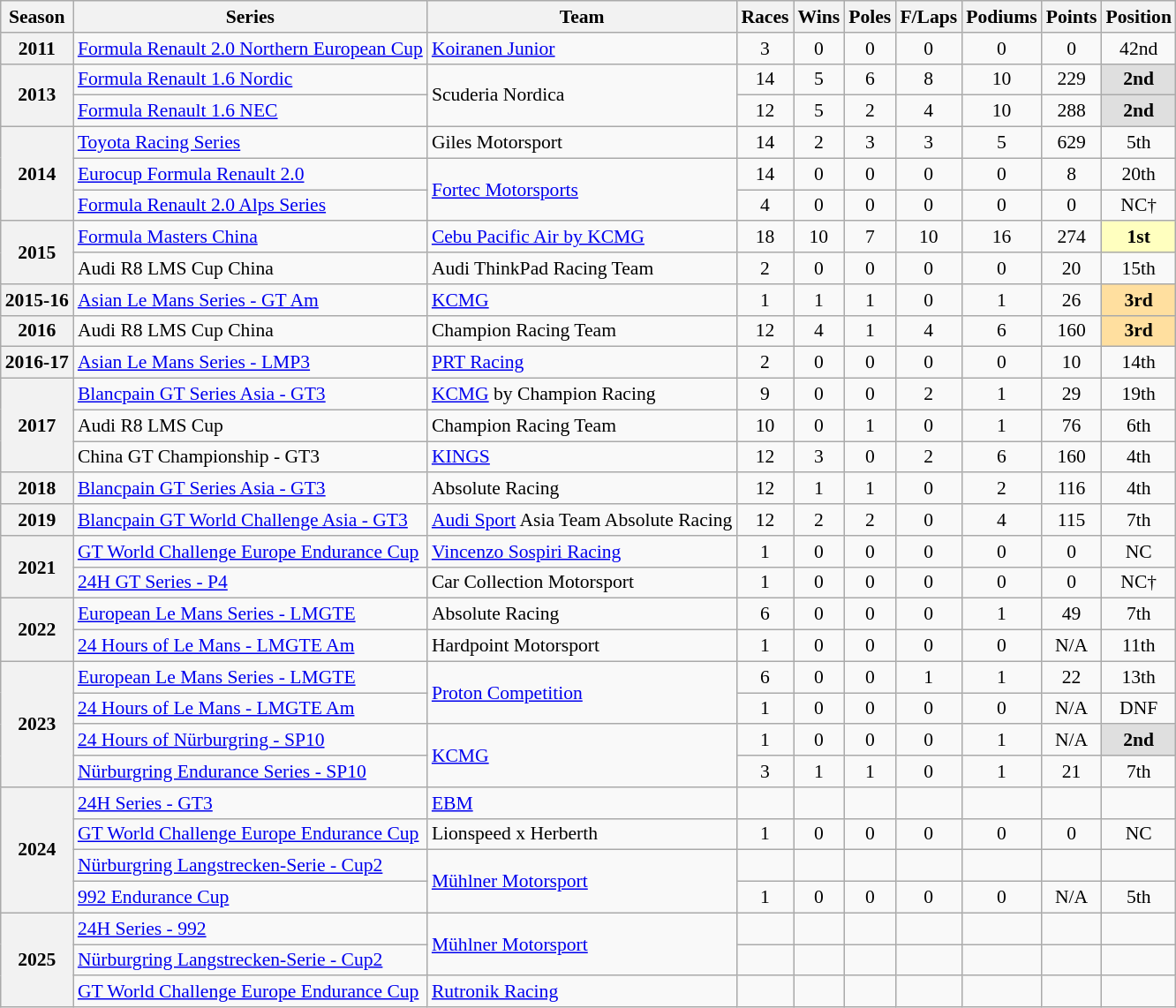<table class="wikitable" style="font-size: 90%; text-align:center">
<tr>
<th>Season</th>
<th>Series</th>
<th>Team</th>
<th>Races</th>
<th>Wins</th>
<th>Poles</th>
<th>F/Laps</th>
<th>Podiums</th>
<th>Points</th>
<th>Position</th>
</tr>
<tr>
<th>2011</th>
<td align=left><a href='#'>Formula Renault 2.0 Northern European Cup</a></td>
<td align=left><a href='#'>Koiranen Junior</a></td>
<td>3</td>
<td>0</td>
<td>0</td>
<td>0</td>
<td>0</td>
<td>0</td>
<td>42nd</td>
</tr>
<tr>
<th rowspan="2">2013</th>
<td align=left><a href='#'>Formula Renault 1.6 Nordic</a></td>
<td rowspan="2" align=left>Scuderia Nordica</td>
<td>14</td>
<td>5</td>
<td>6</td>
<td>8</td>
<td>10</td>
<td>229</td>
<td style="background:#dfdfdf;"><strong>2nd</strong></td>
</tr>
<tr>
<td align=left><a href='#'>Formula Renault 1.6 NEC</a></td>
<td>12</td>
<td>5</td>
<td>2</td>
<td>4</td>
<td>10</td>
<td>288</td>
<td style="background:#dfdfdf;"><strong>2nd</strong></td>
</tr>
<tr>
<th rowspan="3">2014</th>
<td align=left><a href='#'>Toyota Racing Series</a></td>
<td align=left>Giles Motorsport</td>
<td>14</td>
<td>2</td>
<td>3</td>
<td>3</td>
<td>5</td>
<td>629</td>
<td>5th</td>
</tr>
<tr>
<td align=left><a href='#'>Eurocup Formula Renault 2.0</a></td>
<td rowspan="2" align=left><a href='#'>Fortec Motorsports</a></td>
<td>14</td>
<td>0</td>
<td>0</td>
<td>0</td>
<td>0</td>
<td>8</td>
<td>20th</td>
</tr>
<tr>
<td align=left><a href='#'>Formula Renault 2.0 Alps Series</a></td>
<td>4</td>
<td>0</td>
<td>0</td>
<td>0</td>
<td>0</td>
<td>0</td>
<td>NC†</td>
</tr>
<tr>
<th rowspan="2">2015</th>
<td align=left><a href='#'>Formula Masters China</a></td>
<td align=left><a href='#'>Cebu Pacific Air by KCMG</a></td>
<td>18</td>
<td>10</td>
<td>7</td>
<td>10</td>
<td>16</td>
<td>274</td>
<td style="background:#ffffbf;"><strong>1st</strong></td>
</tr>
<tr>
<td align=left>Audi R8 LMS Cup China</td>
<td align=left>Audi ThinkPad Racing Team</td>
<td>2</td>
<td>0</td>
<td>0</td>
<td>0</td>
<td>0</td>
<td>20</td>
<td>15th</td>
</tr>
<tr>
<th>2015-16</th>
<td align=left><a href='#'>Asian Le Mans Series - GT Am</a></td>
<td align=left><a href='#'>KCMG</a></td>
<td>1</td>
<td>1</td>
<td>1</td>
<td>0</td>
<td>1</td>
<td>26</td>
<td style="background:#ffdf9f;"><strong>3rd</strong></td>
</tr>
<tr>
<th>2016</th>
<td align=left>Audi R8 LMS Cup China</td>
<td align=left>Champion Racing Team</td>
<td>12</td>
<td>4</td>
<td>1</td>
<td>4</td>
<td>6</td>
<td>160</td>
<td style="background:#ffdf9f;"><strong>3rd</strong></td>
</tr>
<tr>
<th>2016-17</th>
<td align=left><a href='#'>Asian Le Mans Series - LMP3</a></td>
<td align=left><a href='#'>PRT Racing</a></td>
<td>2</td>
<td>0</td>
<td>0</td>
<td>0</td>
<td>0</td>
<td>10</td>
<td>14th</td>
</tr>
<tr>
<th rowspan="3">2017</th>
<td align=left><a href='#'>Blancpain GT Series Asia - GT3</a></td>
<td align=left><a href='#'>KCMG</a> by Champion Racing</td>
<td>9</td>
<td>0</td>
<td>0</td>
<td>2</td>
<td>1</td>
<td>29</td>
<td>19th</td>
</tr>
<tr>
<td align=left>Audi R8 LMS Cup</td>
<td align=left>Champion Racing Team</td>
<td>10</td>
<td>0</td>
<td>1</td>
<td>0</td>
<td>1</td>
<td>76</td>
<td>6th</td>
</tr>
<tr>
<td align=left>China GT Championship - GT3</td>
<td align=left><a href='#'>KINGS</a></td>
<td>12</td>
<td>3</td>
<td>0</td>
<td>2</td>
<td>6</td>
<td>160</td>
<td>4th</td>
</tr>
<tr>
<th>2018</th>
<td align=left><a href='#'>Blancpain GT Series Asia - GT3</a></td>
<td align=left>Absolute Racing</td>
<td>12</td>
<td>1</td>
<td>1</td>
<td>0</td>
<td>2</td>
<td>116</td>
<td>4th</td>
</tr>
<tr>
<th>2019</th>
<td align=left><a href='#'>Blancpain GT World Challenge Asia - GT3</a></td>
<td align=left><a href='#'>Audi Sport</a> Asia Team Absolute Racing</td>
<td>12</td>
<td>2</td>
<td>2</td>
<td>0</td>
<td>4</td>
<td>115</td>
<td>7th</td>
</tr>
<tr>
<th rowspan="2">2021</th>
<td align=left><a href='#'>GT World Challenge Europe Endurance Cup</a></td>
<td align=left><a href='#'>Vincenzo Sospiri Racing</a></td>
<td>1</td>
<td>0</td>
<td>0</td>
<td>0</td>
<td>0</td>
<td>0</td>
<td>NC</td>
</tr>
<tr>
<td align=left><a href='#'>24H GT Series - P4</a></td>
<td align=left>Car Collection Motorsport</td>
<td>1</td>
<td>0</td>
<td>0</td>
<td>0</td>
<td>0</td>
<td>0</td>
<td>NC†</td>
</tr>
<tr>
<th rowspan="2">2022</th>
<td align=left><a href='#'>European Le Mans Series - LMGTE</a></td>
<td align=left>Absolute Racing</td>
<td>6</td>
<td>0</td>
<td>0</td>
<td>0</td>
<td>1</td>
<td>49</td>
<td>7th</td>
</tr>
<tr>
<td align=left><a href='#'>24 Hours of Le Mans - LMGTE Am</a></td>
<td align=left>Hardpoint Motorsport</td>
<td>1</td>
<td>0</td>
<td>0</td>
<td>0</td>
<td>0</td>
<td>N/A</td>
<td>11th</td>
</tr>
<tr>
<th rowspan="4">2023</th>
<td align=left><a href='#'>European Le Mans Series - LMGTE</a></td>
<td rowspan="2" align=left><a href='#'>Proton Competition</a></td>
<td>6</td>
<td>0</td>
<td>0</td>
<td>1</td>
<td>1</td>
<td>22</td>
<td>13th</td>
</tr>
<tr>
<td align=left><a href='#'>24 Hours of Le Mans - LMGTE Am</a></td>
<td>1</td>
<td>0</td>
<td>0</td>
<td>0</td>
<td>0</td>
<td>N/A</td>
<td>DNF</td>
</tr>
<tr>
<td align=left><a href='#'>24 Hours of Nürburgring - SP10</a></td>
<td rowspan="2" align=left><a href='#'>KCMG</a></td>
<td>1</td>
<td>0</td>
<td>0</td>
<td>0</td>
<td>1</td>
<td>N/A</td>
<td style="background:#dfdfdf;"><strong>2nd</strong></td>
</tr>
<tr>
<td align=left><a href='#'>Nürburgring Endurance Series - SP10</a></td>
<td>3</td>
<td>1</td>
<td>1</td>
<td>0</td>
<td>1</td>
<td>21</td>
<td>7th</td>
</tr>
<tr>
<th rowspan="4">2024</th>
<td align=left><a href='#'>24H Series - GT3</a></td>
<td align=left><a href='#'>EBM</a></td>
<td></td>
<td></td>
<td></td>
<td></td>
<td></td>
<td></td>
<td></td>
</tr>
<tr>
<td align=left><a href='#'>GT World Challenge Europe Endurance Cup</a></td>
<td align=left>Lionspeed x Herberth</td>
<td>1</td>
<td>0</td>
<td>0</td>
<td>0</td>
<td>0</td>
<td>0</td>
<td>NC</td>
</tr>
<tr>
<td align=left><a href='#'>Nürburgring Langstrecken-Serie - Cup2</a></td>
<td rowspan="2" align="left"><a href='#'>Mühlner Motorsport</a></td>
<td></td>
<td></td>
<td></td>
<td></td>
<td></td>
<td></td>
<td></td>
</tr>
<tr>
<td align=left><a href='#'>992 Endurance Cup</a></td>
<td>1</td>
<td>0</td>
<td>0</td>
<td>0</td>
<td>0</td>
<td>N/A</td>
<td>5th</td>
</tr>
<tr>
<th rowspan="3">2025</th>
<td align=left><a href='#'>24H Series - 992</a></td>
<td rowspan="2" align="left"><a href='#'>Mühlner Motorsport</a></td>
<td></td>
<td></td>
<td></td>
<td></td>
<td></td>
<td></td>
<td></td>
</tr>
<tr>
<td align=left><a href='#'>Nürburgring Langstrecken-Serie - Cup2</a></td>
<td></td>
<td></td>
<td></td>
<td></td>
<td></td>
<td></td>
<td></td>
</tr>
<tr>
<td align="left"><a href='#'>GT World Challenge Europe Endurance Cup</a></td>
<td align="left"><a href='#'>Rutronik Racing</a></td>
<td></td>
<td></td>
<td></td>
<td></td>
<td></td>
<td></td>
<td></td>
</tr>
</table>
